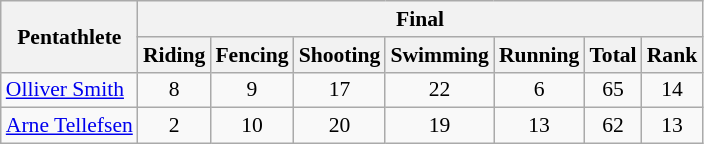<table class=wikitable style="font-size:90%">
<tr>
<th rowspan=2>Pentathlete</th>
<th colspan=7>Final</th>
</tr>
<tr>
<th>Riding</th>
<th>Fencing</th>
<th>Shooting</th>
<th>Swimming</th>
<th>Running</th>
<th>Total</th>
<th>Rank</th>
</tr>
<tr>
<td><a href='#'>Olliver Smith</a></td>
<td align=center>8</td>
<td align=center>9</td>
<td align=center>17</td>
<td align=center>22</td>
<td align=center>6</td>
<td align=center>65</td>
<td align=center>14</td>
</tr>
<tr>
<td><a href='#'>Arne Tellefsen</a></td>
<td align=center>2</td>
<td align=center>10</td>
<td align=center>20</td>
<td align=center>19</td>
<td align=center>13</td>
<td align=center>62</td>
<td align=center>13</td>
</tr>
</table>
